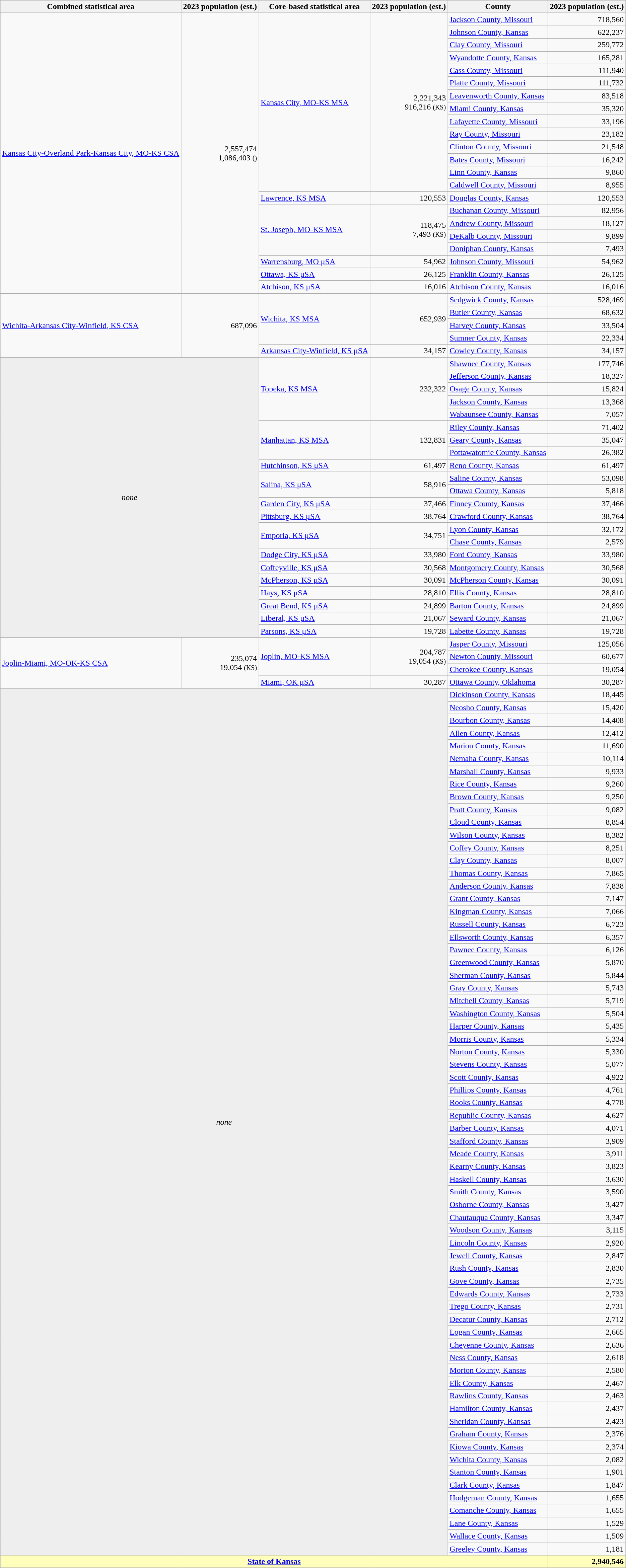<table class=wikitable>
<tr>
<th>Combined statistical area</th>
<th>2023 population (est.)</th>
<th>Core-based statistical area</th>
<th>2023 population (est.)</th>
<th>County</th>
<th>2023 population (est.)</th>
</tr>
<tr>
<td rowspan=22><a href='#'><span>Kansas City-Overland Park-Kansas City, MO-KS CSA</span></a></td>
<td rowspan=22 align=right><span>2,557,474</span><br>1,086,403 <small>()</small></td>
<td rowspan=14><a href='#'><span>Kansas City, MO-KS MSA</span></a></td>
<td rowspan=14 align=right><span>2,221,343</span><br>916,216 <small>(KS)</small></td>
<td><a href='#'><span>Jackson County, Missouri</span></a></td>
<td align=right><span>718,560</span></td>
</tr>
<tr>
<td><a href='#'>Johnson County, Kansas</a></td>
<td align=right>622,237</td>
</tr>
<tr>
<td><a href='#'><span>Clay County, Missouri</span></a></td>
<td align=right><span>259,772</span></td>
</tr>
<tr>
<td><a href='#'>Wyandotte County, Kansas</a></td>
<td align=right>165,281</td>
</tr>
<tr>
<td><a href='#'><span>Cass County, Missouri</span></a></td>
<td align=right><span>111,940</span></td>
</tr>
<tr>
<td><a href='#'><span>Platte County, Missouri</span></a></td>
<td align=right><span>111,732</span></td>
</tr>
<tr>
<td><a href='#'>Leavenworth County, Kansas</a></td>
<td align=right>83,518</td>
</tr>
<tr>
<td><a href='#'>Miami County, Kansas</a></td>
<td align="right">35,320</td>
</tr>
<tr>
<td><a href='#'><span>Lafayette County, Missouri</span></a></td>
<td align=right><span>33,196</span></td>
</tr>
<tr>
<td><a href='#'><span>Ray County, Missouri</span></a></td>
<td align=right><span>23,182</span></td>
</tr>
<tr>
<td><a href='#'><span>Clinton County, Missouri</span></a></td>
<td align=right><span>21,548</span></td>
</tr>
<tr>
<td><a href='#'><span>Bates County, Missouri</span></a></td>
<td align=right><span>16,242</span></td>
</tr>
<tr>
<td><a href='#'>Linn County, Kansas</a></td>
<td align=right>9,860</td>
</tr>
<tr>
<td><a href='#'><span>Caldwell County, Missouri</span></a></td>
<td align=right><span>8,955</span></td>
</tr>
<tr>
<td rowspan=1><a href='#'>Lawrence, KS MSA</a></td>
<td rowspan=1 align=right>120,553</td>
<td><a href='#'>Douglas County, Kansas</a></td>
<td align=right>120,553</td>
</tr>
<tr>
<td rowspan=4><a href='#'><span>St. Joseph, MO-KS MSA</span></a></td>
<td rowspan=4 align=right><span>118,475</span><br>7,493 <small>(KS)</small></td>
<td><a href='#'><span>Buchanan County, Missouri</span></a></td>
<td align=right><span>82,956</span></td>
</tr>
<tr>
<td><a href='#'><span>Andrew County, Missouri</span></a></td>
<td align=right><span>18,127</span></td>
</tr>
<tr>
<td><a href='#'><span>DeKalb County, Missouri</span></a></td>
<td align=right><span>9,899</span></td>
</tr>
<tr>
<td><a href='#'>Doniphan County, Kansas</a></td>
<td align=right>7,493</td>
</tr>
<tr>
<td rowspan=1><a href='#'><span>Warrensburg, MO μSA</span></a></td>
<td rowspan=1 align=right><span>54,962</span></td>
<td><a href='#'><span>Johnson County, Missouri</span></a></td>
<td align=right><span>54,962</span></td>
</tr>
<tr>
<td rowspan=1><a href='#'>Ottawa, KS μSA</a></td>
<td rowspan=1 align=right>26,125</td>
<td><a href='#'>Franklin County, Kansas</a></td>
<td align=right>26,125</td>
</tr>
<tr>
<td rowspan=1><a href='#'>Atchison, KS μSA</a></td>
<td rowspan=1 align=right>16,016</td>
<td><a href='#'>Atchison County, Kansas</a></td>
<td align=right>16,016</td>
</tr>
<tr>
<td rowspan=5><a href='#'>Wichita-Arkansas City-Winfield, KS CSA</a></td>
<td rowspan=5 align=right>687,096</td>
<td rowspan=4><a href='#'>Wichita, KS MSA</a></td>
<td rowspan=4 align=right>652,939</td>
<td><a href='#'>Sedgwick County, Kansas</a></td>
<td align=right>528,469</td>
</tr>
<tr>
<td><a href='#'>Butler County, Kansas</a></td>
<td align=right>68,632</td>
</tr>
<tr>
<td><a href='#'>Harvey County, Kansas</a></td>
<td align=right>33,504</td>
</tr>
<tr>
<td><a href='#'>Sumner County, Kansas</a></td>
<td align=right>22,334</td>
</tr>
<tr>
<td rowspan=1><a href='#'>Arkansas City-Winfield, KS μSA</a></td>
<td rowspan=1 align=right>34,157</td>
<td><a href='#'>Cowley County, Kansas</a></td>
<td align=right>34,157</td>
</tr>
<tr>
<td colspan="2" rowspan="22" align="center" bgcolor="#EEEEEE"><em>none</em></td>
<td rowspan=5><a href='#'>Topeka, KS MSA</a></td>
<td rowspan=5 align=right>232,322</td>
<td><a href='#'>Shawnee County, Kansas</a></td>
<td align=right>177,746</td>
</tr>
<tr>
<td><a href='#'>Jefferson County, Kansas</a></td>
<td align=right>18,327</td>
</tr>
<tr>
<td><a href='#'>Osage County, Kansas</a></td>
<td align=right>15,824</td>
</tr>
<tr>
<td><a href='#'>Jackson County, Kansas</a></td>
<td align=right>13,368</td>
</tr>
<tr>
<td><a href='#'>Wabaunsee County, Kansas</a></td>
<td align=right>7,057</td>
</tr>
<tr>
<td rowspan=3><a href='#'>Manhattan, KS MSA</a></td>
<td rowspan=3 align=right>132,831</td>
<td><a href='#'>Riley County, Kansas</a></td>
<td align=right>71,402</td>
</tr>
<tr>
<td><a href='#'>Geary County, Kansas</a></td>
<td align=right>35,047</td>
</tr>
<tr>
<td><a href='#'>Pottawatomie County, Kansas</a></td>
<td align=right>26,382</td>
</tr>
<tr>
<td rowspan=1><a href='#'>Hutchinson, KS μSA</a></td>
<td rowspan=1 align=right>61,497</td>
<td><a href='#'>Reno County, Kansas</a></td>
<td align=right>61,497</td>
</tr>
<tr>
<td rowspan=2><a href='#'>Salina, KS μSA</a></td>
<td rowspan=2 align=right>58,916</td>
<td><a href='#'>Saline County, Kansas</a></td>
<td align=right>53,098</td>
</tr>
<tr>
<td><a href='#'>Ottawa County, Kansas</a></td>
<td align=right>5,818</td>
</tr>
<tr>
<td><a href='#'>Garden City, KS μSA</a></td>
<td align="right">37,466</td>
<td><a href='#'>Finney County, Kansas</a></td>
<td align=right>37,466</td>
</tr>
<tr>
<td rowspan="1"><a href='#'>Pittsburg, KS μSA</a></td>
<td rowspan="1" align="right">38,764</td>
<td><a href='#'>Crawford County, Kansas</a></td>
<td align="right">38,764</td>
</tr>
<tr>
<td rowspan="2"><a href='#'>Emporia, KS μSA</a></td>
<td rowspan="2" align="right">34,751</td>
<td><a href='#'>Lyon County, Kansas</a></td>
<td align="right">32,172</td>
</tr>
<tr>
<td><a href='#'>Chase County, Kansas</a></td>
<td align="right">2,579</td>
</tr>
<tr>
<td rowspan="1"><a href='#'>Dodge City, KS μSA</a></td>
<td rowspan="1" align="right">33,980</td>
<td><a href='#'>Ford County, Kansas</a></td>
<td align="right">33,980</td>
</tr>
<tr>
<td rowspan="1"><a href='#'>Coffeyville, KS μSA</a></td>
<td rowspan="1" align="right">30,568</td>
<td><a href='#'>Montgomery County, Kansas</a></td>
<td align="right">30,568</td>
</tr>
<tr>
<td rowspan="1"><a href='#'>McPherson, KS μSA</a></td>
<td rowspan="1" align="right">30,091</td>
<td><a href='#'>McPherson County, Kansas</a></td>
<td align="right">30,091</td>
</tr>
<tr>
<td rowspan="1"><a href='#'>Hays, KS μSA</a></td>
<td rowspan="1" align="right">28,810</td>
<td><a href='#'>Ellis County, Kansas</a></td>
<td align="right">28,810</td>
</tr>
<tr>
<td rowspan="1"><a href='#'>Great Bend, KS μSA</a></td>
<td rowspan="1" align="right">24,899</td>
<td><a href='#'>Barton County, Kansas</a></td>
<td align="right">24,899</td>
</tr>
<tr>
<td rowspan="1"><a href='#'>Liberal, KS μSA</a></td>
<td rowspan="1" align="right">21,067</td>
<td><a href='#'>Seward County, Kansas</a></td>
<td align="right">21,067</td>
</tr>
<tr>
<td rowspan="1"><a href='#'>Parsons, KS μSA</a></td>
<td rowspan="1"  align="right">19,728</td>
<td><a href='#'>Labette County, Kansas</a></td>
<td align="right">19,728</td>
</tr>
<tr>
<td rowspan="4"><a href='#'><span>Joplin-Miami, MO-OK-KS CSA</span></a></td>
<td rowspan="4" align="right"><span>235,074</span><br>19,054 <small>(KS)</small></td>
<td rowspan="3"><a href='#'><span>Joplin, MO-KS MSA</span></a></td>
<td rowspan="3" align="right"><span>204,787</span><br>19,054 <small>(KS)</small></td>
<td><a href='#'><span>Jasper County, Missouri</span></a></td>
<td align=right><span>125,056</span></td>
</tr>
<tr>
<td><a href='#'><span>Newton County, Missouri</span></a></td>
<td align=right><span>60,677</span></td>
</tr>
<tr>
<td><a href='#'>Cherokee County, Kansas</a></td>
<td align="right">19,054</td>
</tr>
<tr>
<td><a href='#'><span>Miami, OK μSA</span></a></td>
<td align=right><span>30,287</span></td>
<td><a href='#'><span>Ottawa County, Oklahoma</span></a></td>
<td align=right><span>30,287</span></td>
</tr>
<tr>
<td colspan="4" rowspan="68"  align="center" bgcolor="#EEEEEE"><em>none</em></td>
<td><a href='#'>Dickinson County, Kansas</a></td>
<td align="right">18,445</td>
</tr>
<tr>
<td><a href='#'>Neosho County, Kansas</a></td>
<td align="right">15,420</td>
</tr>
<tr>
<td><a href='#'>Bourbon County, Kansas</a></td>
<td align="right">14,408</td>
</tr>
<tr>
<td><a href='#'>Allen County, Kansas</a></td>
<td align="right">12,412</td>
</tr>
<tr>
<td><a href='#'>Marion County, Kansas</a></td>
<td align="right">11,690</td>
</tr>
<tr>
<td><a href='#'>Nemaha County, Kansas</a></td>
<td align="right">10,114</td>
</tr>
<tr>
<td><a href='#'>Marshall County, Kansas</a></td>
<td align="right">9,933</td>
</tr>
<tr>
<td><a href='#'>Rice County, Kansas</a></td>
<td align="right">9,260</td>
</tr>
<tr>
<td><a href='#'>Brown County, Kansas</a></td>
<td align="right">9,250</td>
</tr>
<tr>
<td><a href='#'>Pratt County, Kansas</a></td>
<td align="right">9,082</td>
</tr>
<tr>
<td><a href='#'>Cloud County, Kansas</a></td>
<td align="right">8,854</td>
</tr>
<tr>
<td><a href='#'>Wilson County, Kansas</a></td>
<td align="right">8,382</td>
</tr>
<tr>
<td><a href='#'>Coffey County, Kansas</a></td>
<td align="right">8,251</td>
</tr>
<tr>
<td><a href='#'>Clay County, Kansas</a></td>
<td align="right">8,007</td>
</tr>
<tr>
<td><a href='#'>Thomas County, Kansas</a></td>
<td align="right">7,865</td>
</tr>
<tr>
<td><a href='#'>Anderson County, Kansas</a></td>
<td align="right">7,838</td>
</tr>
<tr>
<td><a href='#'>Grant County, Kansas</a></td>
<td align="right">7,147</td>
</tr>
<tr>
<td><a href='#'>Kingman County, Kansas</a></td>
<td align="right">7,066</td>
</tr>
<tr>
<td><a href='#'>Russell County, Kansas</a></td>
<td align="right">6,723</td>
</tr>
<tr>
<td><a href='#'>Ellsworth County, Kansas</a></td>
<td align="right">6,357</td>
</tr>
<tr>
<td><a href='#'>Pawnee County, Kansas</a></td>
<td align="right">6,126</td>
</tr>
<tr>
<td><a href='#'>Greenwood County, Kansas</a></td>
<td align="right">5,870</td>
</tr>
<tr>
<td><a href='#'>Sherman County, Kansas</a></td>
<td align="right">5,844</td>
</tr>
<tr>
<td><a href='#'>Gray County, Kansas</a></td>
<td align="right">5,743</td>
</tr>
<tr>
<td><a href='#'>Mitchell County, Kansas</a></td>
<td align="right">5,719</td>
</tr>
<tr>
<td><a href='#'>Washington County, Kansas</a></td>
<td align="right">5,504</td>
</tr>
<tr>
<td><a href='#'>Harper County, Kansas</a></td>
<td align="right">5,435</td>
</tr>
<tr>
<td><a href='#'>Morris County, Kansas</a></td>
<td align="right">5,334</td>
</tr>
<tr>
<td><a href='#'>Norton County, Kansas</a></td>
<td align="right">5,330</td>
</tr>
<tr>
<td><a href='#'>Stevens County, Kansas</a></td>
<td align="right">5,077</td>
</tr>
<tr>
<td><a href='#'>Scott County, Kansas</a></td>
<td align="right">4,922</td>
</tr>
<tr>
<td><a href='#'>Phillips County, Kansas</a></td>
<td align="right">4,761</td>
</tr>
<tr>
<td><a href='#'>Rooks County, Kansas</a></td>
<td align="right">4,778</td>
</tr>
<tr>
<td><a href='#'>Republic County, Kansas</a></td>
<td align="right">4,627</td>
</tr>
<tr>
<td><a href='#'>Barber County, Kansas</a></td>
<td align="right">4,071</td>
</tr>
<tr>
<td><a href='#'>Stafford County, Kansas</a></td>
<td align="right">3,909</td>
</tr>
<tr>
<td><a href='#'>Meade County, Kansas</a></td>
<td align="right">3,911</td>
</tr>
<tr>
<td><a href='#'>Kearny County, Kansas</a></td>
<td align="right">3,823</td>
</tr>
<tr>
<td><a href='#'>Haskell County, Kansas</a></td>
<td align="right">3,630</td>
</tr>
<tr>
<td><a href='#'>Smith County, Kansas</a></td>
<td align="right">3,590</td>
</tr>
<tr>
<td><a href='#'>Osborne County, Kansas</a></td>
<td align="right">3,427</td>
</tr>
<tr>
<td><a href='#'>Chautauqua County, Kansas</a></td>
<td align="right">3,347</td>
</tr>
<tr>
<td><a href='#'>Woodson County, Kansas</a></td>
<td align="right">3,115</td>
</tr>
<tr>
<td><a href='#'>Lincoln County, Kansas</a></td>
<td align="right">2,920</td>
</tr>
<tr>
<td><a href='#'>Jewell County, Kansas</a></td>
<td align="right">2,847</td>
</tr>
<tr>
<td><a href='#'>Rush County, Kansas</a></td>
<td align="right">2,830</td>
</tr>
<tr>
<td><a href='#'>Gove County, Kansas</a></td>
<td align="right">2,735</td>
</tr>
<tr>
<td><a href='#'>Edwards County, Kansas</a></td>
<td align="right">2,733</td>
</tr>
<tr>
<td><a href='#'>Trego County, Kansas</a></td>
<td align="right">2,731</td>
</tr>
<tr>
<td><a href='#'>Decatur County, Kansas</a></td>
<td align="right">2,712</td>
</tr>
<tr>
<td><a href='#'>Logan County, Kansas</a></td>
<td align="right">2,665</td>
</tr>
<tr>
<td><a href='#'>Cheyenne County, Kansas</a></td>
<td align="right">2,636</td>
</tr>
<tr>
<td><a href='#'>Ness County, Kansas</a></td>
<td align="right">2,618</td>
</tr>
<tr>
<td><a href='#'>Morton County, Kansas</a></td>
<td align="right">2,580</td>
</tr>
<tr>
<td><a href='#'>Elk County, Kansas</a></td>
<td align="right">2,467</td>
</tr>
<tr>
<td><a href='#'>Rawlins County, Kansas</a></td>
<td align="right">2,463</td>
</tr>
<tr>
<td><a href='#'>Hamilton County, Kansas</a></td>
<td align="right">2,437</td>
</tr>
<tr>
<td><a href='#'>Sheridan County, Kansas</a></td>
<td align="right">2,423</td>
</tr>
<tr>
<td><a href='#'>Graham County, Kansas</a></td>
<td align="right">2,376</td>
</tr>
<tr>
<td><a href='#'>Kiowa County, Kansas</a></td>
<td align="right">2,374</td>
</tr>
<tr>
<td><a href='#'>Wichita County, Kansas</a></td>
<td align="right">2,082</td>
</tr>
<tr>
<td><a href='#'>Stanton County, Kansas</a></td>
<td align="right">1,901</td>
</tr>
<tr>
<td><a href='#'>Clark County, Kansas</a></td>
<td align="right">1,847</td>
</tr>
<tr>
<td><a href='#'>Hodgeman County, Kansas</a></td>
<td align="right">1,655</td>
</tr>
<tr>
<td><a href='#'>Comanche County, Kansas</a></td>
<td align="right">1,655</td>
</tr>
<tr>
<td><a href='#'>Lane County, Kansas</a></td>
<td align="right">1,529</td>
</tr>
<tr>
<td><a href='#'>Wallace County, Kansas</a></td>
<td align="right">1,509</td>
</tr>
<tr>
<td><a href='#'>Greeley County, Kansas</a></td>
<td align="right">1,181</td>
</tr>
<tr style="font-weight:bold;" bgcolor="#FFFFBB">
<td colspan="5" align="center"><a href='#'>State of Kansas</a></td>
<td align="right">2,940,546</td>
</tr>
</table>
